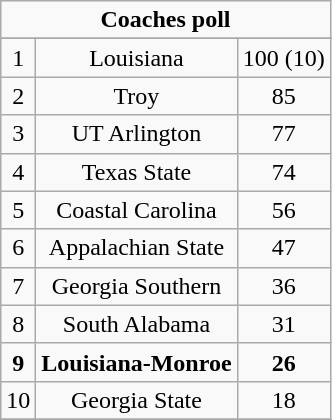<table class="wikitable">
<tr align="center">
<td align="center" Colspan="3"><strong>Coaches poll</strong></td>
</tr>
<tr align="center">
</tr>
<tr align="center">
<td>1</td>
<td>Louisiana</td>
<td>100 (10)</td>
</tr>
<tr align="center">
<td>2</td>
<td>Troy</td>
<td>85</td>
</tr>
<tr align="center">
<td>3</td>
<td>UT Arlington</td>
<td>77</td>
</tr>
<tr align="center">
<td>4</td>
<td>Texas State</td>
<td>74</td>
</tr>
<tr align="center">
<td>5</td>
<td>Coastal Carolina</td>
<td>56</td>
</tr>
<tr align="center">
<td>6</td>
<td>Appalachian State</td>
<td>47</td>
</tr>
<tr align="center">
<td>7</td>
<td>Georgia Southern</td>
<td>36</td>
</tr>
<tr align="center">
<td>8</td>
<td>South Alabama</td>
<td>31</td>
</tr>
<tr align="center">
<td><strong>9</strong></td>
<td><strong>Louisiana-Monroe</strong></td>
<td><strong>26</strong></td>
</tr>
<tr align="center">
<td>10</td>
<td>Georgia State</td>
<td>18</td>
</tr>
<tr align="center">
</tr>
</table>
